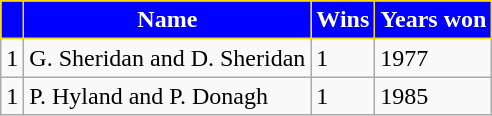<table class="wikitable">
<tr>
<th style="background:blue; color:white; border:1px solid gold;"></th>
<th style="background:blue; color:white; border:1px solid gold;">Name</th>
<th style="background:blue; color:white; border:1px solid gold;">Wins</th>
<th style="background:blue; color:white; border:1px solid gold;">Years won</th>
</tr>
<tr>
<td>1</td>
<td>G. Sheridan and D. Sheridan</td>
<td>1</td>
<td>1977</td>
</tr>
<tr>
<td>1</td>
<td>P. Hyland and P. Donagh</td>
<td>1</td>
<td>1985</td>
</tr>
</table>
